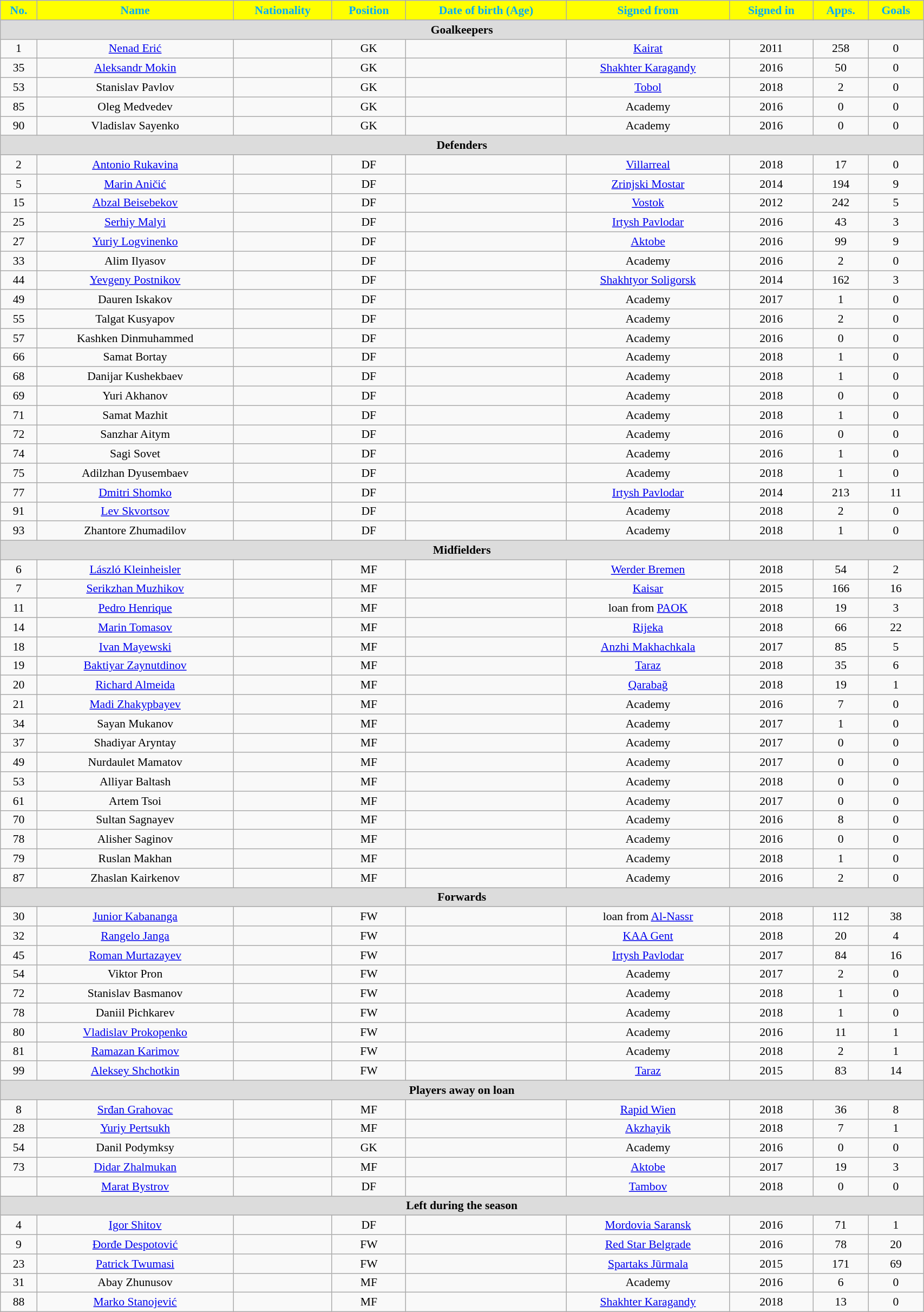<table class="wikitable"  style="text-align:center; font-size:90%; width:90%;">
<tr>
<th style="background:#ffff00; color:#00AAFF; text-align:center;">No.</th>
<th style="background:#ffff00; color:#00AAFF; text-align:center;">Name</th>
<th style="background:#ffff00; color:#00AAFF; text-align:center;">Nationality</th>
<th style="background:#ffff00; color:#00AAFF; text-align:center;">Position</th>
<th style="background:#ffff00; color:#00AAFF; text-align:center;">Date of birth (Age)</th>
<th style="background:#ffff00; color:#00AAFF; text-align:center;">Signed from</th>
<th style="background:#ffff00; color:#00AAFF; text-align:center;">Signed in</th>
<th style="background:#ffff00; color:#00AAFF; text-align:center;">Apps.</th>
<th style="background:#ffff00; color:#00AAFF; text-align:center;">Goals</th>
</tr>
<tr>
<th colspan="11"  style="background:#dcdcdc; text-align:center;">Goalkeepers</th>
</tr>
<tr>
<td>1</td>
<td><a href='#'>Nenad Erić</a></td>
<td></td>
<td>GK</td>
<td></td>
<td><a href='#'>Kairat</a></td>
<td>2011</td>
<td>258</td>
<td>0</td>
</tr>
<tr>
<td>35</td>
<td><a href='#'>Aleksandr Mokin</a></td>
<td></td>
<td>GK</td>
<td></td>
<td><a href='#'>Shakhter Karagandy</a></td>
<td>2016</td>
<td>50</td>
<td>0</td>
</tr>
<tr>
<td>53</td>
<td>Stanislav Pavlov</td>
<td></td>
<td>GK</td>
<td></td>
<td><a href='#'>Tobol</a></td>
<td>2018</td>
<td>2</td>
<td>0</td>
</tr>
<tr>
<td>85</td>
<td>Oleg Medvedev</td>
<td></td>
<td>GK</td>
<td></td>
<td>Academy</td>
<td>2016</td>
<td>0</td>
<td>0</td>
</tr>
<tr>
<td>90</td>
<td>Vladislav Sayenko</td>
<td></td>
<td>GK</td>
<td></td>
<td>Academy</td>
<td>2016</td>
<td>0</td>
<td>0</td>
</tr>
<tr>
<th colspan="11"  style="background:#dcdcdc; text-align:center;">Defenders</th>
</tr>
<tr>
<td>2</td>
<td><a href='#'>Antonio Rukavina</a></td>
<td></td>
<td>DF</td>
<td></td>
<td><a href='#'>Villarreal</a></td>
<td>2018</td>
<td>17</td>
<td>0</td>
</tr>
<tr>
<td>5</td>
<td><a href='#'>Marin Aničić</a></td>
<td></td>
<td>DF</td>
<td></td>
<td><a href='#'>Zrinjski Mostar</a></td>
<td>2014</td>
<td>194</td>
<td>9</td>
</tr>
<tr>
<td>15</td>
<td><a href='#'>Abzal Beisebekov</a></td>
<td></td>
<td>DF</td>
<td></td>
<td><a href='#'>Vostok</a></td>
<td>2012</td>
<td>242</td>
<td>5</td>
</tr>
<tr>
<td>25</td>
<td><a href='#'>Serhiy Malyi</a></td>
<td></td>
<td>DF</td>
<td></td>
<td><a href='#'>Irtysh Pavlodar</a></td>
<td>2016</td>
<td>43</td>
<td>3</td>
</tr>
<tr>
<td>27</td>
<td><a href='#'>Yuriy Logvinenko</a></td>
<td></td>
<td>DF</td>
<td></td>
<td><a href='#'>Aktobe</a></td>
<td>2016</td>
<td>99</td>
<td>9</td>
</tr>
<tr>
<td>33</td>
<td>Alim Ilyasov</td>
<td></td>
<td>DF</td>
<td></td>
<td>Academy</td>
<td>2016</td>
<td>2</td>
<td>0</td>
</tr>
<tr>
<td>44</td>
<td><a href='#'>Yevgeny Postnikov</a></td>
<td></td>
<td>DF</td>
<td></td>
<td><a href='#'>Shakhtyor Soligorsk</a></td>
<td>2014</td>
<td>162</td>
<td>3</td>
</tr>
<tr>
<td>49</td>
<td>Dauren Iskakov</td>
<td></td>
<td>DF</td>
<td></td>
<td>Academy</td>
<td>2017</td>
<td>1</td>
<td>0</td>
</tr>
<tr>
<td>55</td>
<td>Talgat Kusyapov</td>
<td></td>
<td>DF</td>
<td></td>
<td>Academy</td>
<td>2016</td>
<td>2</td>
<td>0</td>
</tr>
<tr>
<td>57</td>
<td>Kashken Dinmuhammed</td>
<td></td>
<td>DF</td>
<td></td>
<td>Academy</td>
<td>2016</td>
<td>0</td>
<td>0</td>
</tr>
<tr>
<td>66</td>
<td>Samat Bortay</td>
<td></td>
<td>DF</td>
<td></td>
<td>Academy</td>
<td>2018</td>
<td>1</td>
<td>0</td>
</tr>
<tr>
<td>68</td>
<td>Danijar Kushekbaev</td>
<td></td>
<td>DF</td>
<td></td>
<td>Academy</td>
<td>2018</td>
<td>1</td>
<td>0</td>
</tr>
<tr>
<td>69</td>
<td>Yuri Akhanov</td>
<td></td>
<td>DF</td>
<td></td>
<td>Academy</td>
<td>2018</td>
<td>0</td>
<td>0</td>
</tr>
<tr>
<td>71</td>
<td>Samat Mazhit</td>
<td></td>
<td>DF</td>
<td></td>
<td>Academy</td>
<td>2018</td>
<td>1</td>
<td>0</td>
</tr>
<tr>
<td>72</td>
<td>Sanzhar Aitym</td>
<td></td>
<td>DF</td>
<td></td>
<td>Academy</td>
<td>2016</td>
<td>0</td>
<td>0</td>
</tr>
<tr>
<td>74</td>
<td>Sagi Sovet</td>
<td></td>
<td>DF</td>
<td></td>
<td>Academy</td>
<td>2016</td>
<td>1</td>
<td>0</td>
</tr>
<tr>
<td>75</td>
<td>Adilzhan Dyusembaev</td>
<td></td>
<td>DF</td>
<td></td>
<td>Academy</td>
<td>2018</td>
<td>1</td>
<td>0</td>
</tr>
<tr>
<td>77</td>
<td><a href='#'>Dmitri Shomko</a></td>
<td></td>
<td>DF</td>
<td></td>
<td><a href='#'>Irtysh Pavlodar</a></td>
<td>2014</td>
<td>213</td>
<td>11</td>
</tr>
<tr>
<td>91</td>
<td><a href='#'>Lev Skvortsov</a></td>
<td></td>
<td>DF</td>
<td></td>
<td>Academy</td>
<td>2018</td>
<td>2</td>
<td>0</td>
</tr>
<tr>
<td>93</td>
<td>Zhantore Zhumadilov</td>
<td></td>
<td>DF</td>
<td></td>
<td>Academy</td>
<td>2018</td>
<td>1</td>
<td>0</td>
</tr>
<tr>
<th colspan="11"  style="background:#dcdcdc; text-align:center;">Midfielders</th>
</tr>
<tr>
<td>6</td>
<td><a href='#'>László Kleinheisler</a></td>
<td></td>
<td>MF</td>
<td></td>
<td><a href='#'>Werder Bremen</a></td>
<td>2018</td>
<td>54</td>
<td>2</td>
</tr>
<tr>
<td>7</td>
<td><a href='#'>Serikzhan Muzhikov</a></td>
<td></td>
<td>MF</td>
<td></td>
<td><a href='#'>Kaisar</a></td>
<td>2015</td>
<td>166</td>
<td>16</td>
</tr>
<tr>
<td>11</td>
<td><a href='#'>Pedro Henrique</a></td>
<td></td>
<td>MF</td>
<td></td>
<td>loan from <a href='#'>PAOK</a></td>
<td>2018</td>
<td>19</td>
<td>3</td>
</tr>
<tr>
<td>14</td>
<td><a href='#'>Marin Tomasov</a></td>
<td></td>
<td>MF</td>
<td></td>
<td><a href='#'>Rijeka</a></td>
<td>2018</td>
<td>66</td>
<td>22</td>
</tr>
<tr>
<td>18</td>
<td><a href='#'>Ivan Mayewski</a></td>
<td></td>
<td>MF</td>
<td></td>
<td><a href='#'>Anzhi Makhachkala</a></td>
<td>2017</td>
<td>85</td>
<td>5</td>
</tr>
<tr>
<td>19</td>
<td><a href='#'>Baktiyar Zaynutdinov</a></td>
<td></td>
<td>MF</td>
<td></td>
<td><a href='#'>Taraz</a></td>
<td>2018</td>
<td>35</td>
<td>6</td>
</tr>
<tr>
<td>20</td>
<td><a href='#'>Richard Almeida</a></td>
<td></td>
<td>MF</td>
<td></td>
<td><a href='#'>Qarabağ</a></td>
<td>2018</td>
<td>19</td>
<td>1</td>
</tr>
<tr>
<td>21</td>
<td><a href='#'>Madi Zhakypbayev</a></td>
<td></td>
<td>MF</td>
<td></td>
<td>Academy</td>
<td>2016</td>
<td>7</td>
<td>0</td>
</tr>
<tr>
<td>34</td>
<td>Sayan Mukanov</td>
<td></td>
<td>MF</td>
<td></td>
<td>Academy</td>
<td>2017</td>
<td>1</td>
<td>0</td>
</tr>
<tr>
<td>37</td>
<td>Shadiyar Aryntay</td>
<td></td>
<td>MF</td>
<td></td>
<td>Academy</td>
<td>2017</td>
<td>0</td>
<td>0</td>
</tr>
<tr>
<td>49</td>
<td>Nurdaulet Mamatov</td>
<td></td>
<td>MF</td>
<td></td>
<td>Academy</td>
<td>2017</td>
<td>0</td>
<td>0</td>
</tr>
<tr>
<td>53</td>
<td>Alliyar Baltash</td>
<td></td>
<td>MF</td>
<td></td>
<td>Academy</td>
<td>2018</td>
<td>0</td>
<td>0</td>
</tr>
<tr>
<td>61</td>
<td>Artem Tsoi</td>
<td></td>
<td>MF</td>
<td></td>
<td>Academy</td>
<td>2017</td>
<td>0</td>
<td>0</td>
</tr>
<tr>
<td>70</td>
<td>Sultan Sagnayev</td>
<td></td>
<td>MF</td>
<td></td>
<td>Academy</td>
<td>2016</td>
<td>8</td>
<td>0</td>
</tr>
<tr>
<td>78</td>
<td>Alisher Saginov</td>
<td></td>
<td>MF</td>
<td></td>
<td>Academy</td>
<td>2016</td>
<td>0</td>
<td>0</td>
</tr>
<tr>
<td>79</td>
<td>Ruslan Makhan</td>
<td></td>
<td>MF</td>
<td></td>
<td>Academy</td>
<td>2018</td>
<td>1</td>
<td>0</td>
</tr>
<tr>
<td>87</td>
<td>Zhaslan Kairkenov</td>
<td></td>
<td>MF</td>
<td></td>
<td>Academy</td>
<td>2016</td>
<td>2</td>
<td>0</td>
</tr>
<tr>
<th colspan="11"  style="background:#dcdcdc; text-align:center;">Forwards</th>
</tr>
<tr>
<td>30</td>
<td><a href='#'>Junior Kabananga</a></td>
<td></td>
<td>FW</td>
<td></td>
<td>loan from <a href='#'>Al-Nassr</a></td>
<td>2018</td>
<td>112</td>
<td>38</td>
</tr>
<tr>
<td>32</td>
<td><a href='#'>Rangelo Janga</a></td>
<td></td>
<td>FW</td>
<td></td>
<td><a href='#'>KAA Gent</a></td>
<td>2018</td>
<td>20</td>
<td>4</td>
</tr>
<tr>
<td>45</td>
<td><a href='#'>Roman Murtazayev</a></td>
<td></td>
<td>FW</td>
<td></td>
<td><a href='#'>Irtysh Pavlodar</a></td>
<td>2017</td>
<td>84</td>
<td>16</td>
</tr>
<tr>
<td>54</td>
<td>Viktor Pron</td>
<td></td>
<td>FW</td>
<td></td>
<td>Academy</td>
<td>2017</td>
<td>2</td>
<td>0</td>
</tr>
<tr>
<td>72</td>
<td>Stanislav Basmanov</td>
<td></td>
<td>FW</td>
<td></td>
<td>Academy</td>
<td>2018</td>
<td>1</td>
<td>0</td>
</tr>
<tr>
<td>78</td>
<td>Daniil Pichkarev</td>
<td></td>
<td>FW</td>
<td></td>
<td>Academy</td>
<td>2018</td>
<td>1</td>
<td>0</td>
</tr>
<tr>
<td>80</td>
<td><a href='#'>Vladislav Prokopenko</a></td>
<td></td>
<td>FW</td>
<td></td>
<td>Academy</td>
<td>2016</td>
<td>11</td>
<td>1</td>
</tr>
<tr>
<td>81</td>
<td><a href='#'>Ramazan Karimov</a></td>
<td></td>
<td>FW</td>
<td></td>
<td>Academy</td>
<td>2018</td>
<td>2</td>
<td>1</td>
</tr>
<tr>
<td>99</td>
<td><a href='#'>Aleksey Shchotkin</a></td>
<td></td>
<td>FW</td>
<td></td>
<td><a href='#'>Taraz</a></td>
<td>2015</td>
<td>83</td>
<td>14</td>
</tr>
<tr>
<th colspan="11"  style="background:#dcdcdc; text-align:center;">Players away on loan</th>
</tr>
<tr>
<td>8</td>
<td><a href='#'>Srđan Grahovac</a></td>
<td></td>
<td>MF</td>
<td></td>
<td><a href='#'>Rapid Wien</a></td>
<td>2018</td>
<td>36</td>
<td>8</td>
</tr>
<tr>
<td>28</td>
<td><a href='#'>Yuriy Pertsukh</a></td>
<td></td>
<td>MF</td>
<td></td>
<td><a href='#'>Akzhayik</a></td>
<td>2018</td>
<td>7</td>
<td>1</td>
</tr>
<tr>
<td>54</td>
<td>Danil Podymksy</td>
<td></td>
<td>GK</td>
<td></td>
<td>Academy</td>
<td>2016</td>
<td>0</td>
<td>0</td>
</tr>
<tr>
<td>73</td>
<td><a href='#'>Didar Zhalmukan</a></td>
<td></td>
<td>MF</td>
<td></td>
<td><a href='#'>Aktobe</a></td>
<td>2017</td>
<td>19</td>
<td>3</td>
</tr>
<tr>
<td></td>
<td><a href='#'>Marat Bystrov</a></td>
<td></td>
<td>DF</td>
<td></td>
<td><a href='#'>Tambov</a></td>
<td>2018</td>
<td>0</td>
<td>0</td>
</tr>
<tr>
<th colspan="11"  style="background:#dcdcdc; text-align:center;">Left during the season</th>
</tr>
<tr>
<td>4</td>
<td><a href='#'>Igor Shitov</a></td>
<td></td>
<td>DF</td>
<td></td>
<td><a href='#'>Mordovia Saransk</a></td>
<td>2016</td>
<td>71</td>
<td>1</td>
</tr>
<tr>
<td>9</td>
<td><a href='#'>Đorđe Despotović</a></td>
<td></td>
<td>FW</td>
<td></td>
<td><a href='#'>Red Star Belgrade</a></td>
<td>2016</td>
<td>78</td>
<td>20</td>
</tr>
<tr>
<td>23</td>
<td><a href='#'>Patrick Twumasi</a></td>
<td></td>
<td>FW</td>
<td></td>
<td><a href='#'>Spartaks Jūrmala</a></td>
<td>2015</td>
<td>171</td>
<td>69</td>
</tr>
<tr>
<td>31</td>
<td>Abay Zhunusov</td>
<td></td>
<td>MF</td>
<td></td>
<td>Academy</td>
<td>2016</td>
<td>6</td>
<td>0</td>
</tr>
<tr>
<td>88</td>
<td><a href='#'>Marko Stanojević</a></td>
<td></td>
<td>MF</td>
<td></td>
<td><a href='#'>Shakhter Karagandy</a></td>
<td>2018</td>
<td>13</td>
<td>0</td>
</tr>
</table>
